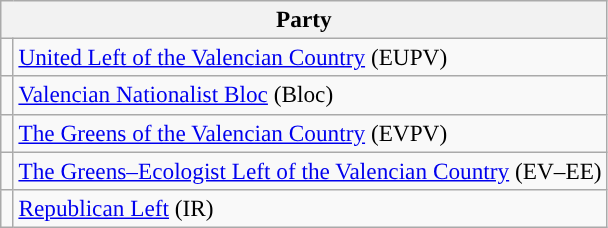<table class="wikitable" style="text-align:left; font-size:97%;">
<tr>
<th colspan="2">Party</th>
</tr>
<tr>
<td width="1"></td>
<td><a href='#'>United Left of the Valencian Country</a> (EUPV)</td>
</tr>
<tr>
<td></td>
<td><a href='#'>Valencian Nationalist Bloc</a> (Bloc)</td>
</tr>
<tr>
<td></td>
<td><a href='#'>The Greens of the Valencian Country</a> (EVPV)</td>
</tr>
<tr>
<td></td>
<td><a href='#'>The Greens–Ecologist Left of the Valencian Country</a> (EV–EE)</td>
</tr>
<tr>
<td></td>
<td><a href='#'>Republican Left</a> (IR)</td>
</tr>
</table>
